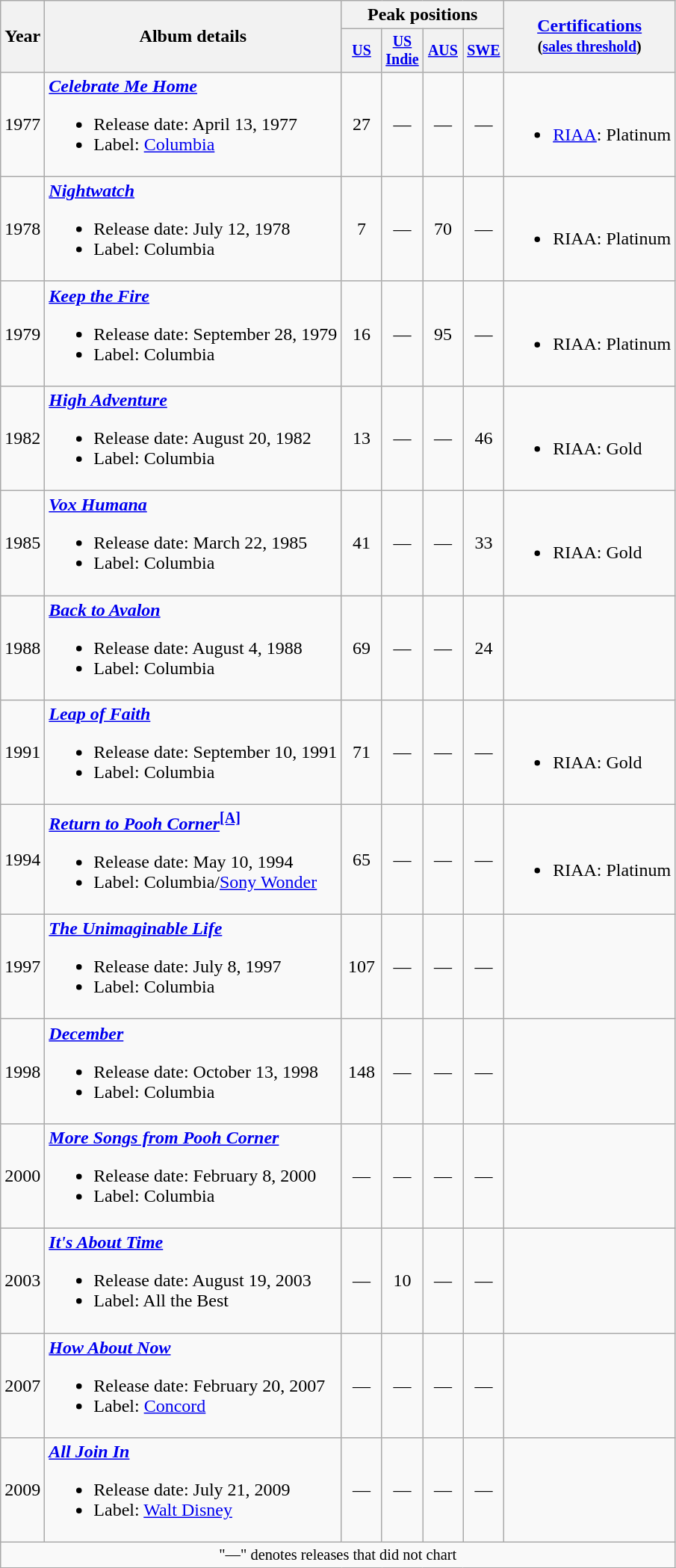<table class="wikitable" style="text-align:center;">
<tr>
<th rowspan="2">Year</th>
<th rowspan="2">Album details</th>
<th colspan="4">Peak positions</th>
<th rowspan="2"><a href='#'>Certifications</a><br><small>(<a href='#'>sales threshold</a>)</small></th>
</tr>
<tr style="font-size:smaller;">
<th width="30"><a href='#'>US</a><br></th>
<th width="30"><a href='#'>US Indie</a><br></th>
<th width="30"><a href='#'>AUS</a><br></th>
<th width="30"><a href='#'>SWE</a><br></th>
</tr>
<tr>
<td>1977</td>
<td align="left"><strong><em><a href='#'>Celebrate Me Home</a></em></strong><br><ul><li>Release date: April 13, 1977</li><li>Label: <a href='#'>Columbia</a></li></ul></td>
<td>27</td>
<td>—</td>
<td>—</td>
<td>—</td>
<td align="left"><br><ul><li><a href='#'>RIAA</a>: Platinum</li></ul></td>
</tr>
<tr>
<td>1978</td>
<td align="left"><strong><em><a href='#'>Nightwatch</a></em></strong><br><ul><li>Release date: July 12, 1978</li><li>Label: Columbia</li></ul></td>
<td>7</td>
<td>—</td>
<td>70</td>
<td>—</td>
<td align="left"><br><ul><li>RIAA: Platinum</li></ul></td>
</tr>
<tr>
<td>1979</td>
<td align="left"><strong><em><a href='#'>Keep the Fire</a></em></strong><br><ul><li>Release date: September 28, 1979</li><li>Label: Columbia</li></ul></td>
<td>16</td>
<td>—</td>
<td>95</td>
<td>—</td>
<td align="left"><br><ul><li>RIAA: Platinum</li></ul></td>
</tr>
<tr>
<td>1982</td>
<td align="left"><strong><em><a href='#'>High Adventure</a></em></strong><br><ul><li>Release date: August 20, 1982</li><li>Label: Columbia</li></ul></td>
<td>13</td>
<td>—</td>
<td>—</td>
<td>46</td>
<td align="left"><br><ul><li>RIAA: Gold</li></ul></td>
</tr>
<tr>
<td>1985</td>
<td align="left"><strong><em><a href='#'>Vox Humana</a></em></strong><br><ul><li>Release date: March 22, 1985</li><li>Label: Columbia</li></ul></td>
<td>41</td>
<td>—</td>
<td>—</td>
<td>33</td>
<td align="left"><br><ul><li>RIAA: Gold</li></ul></td>
</tr>
<tr>
<td>1988</td>
<td align="left"><strong><em><a href='#'>Back to Avalon</a></em></strong><br><ul><li>Release date: August 4, 1988</li><li>Label: Columbia</li></ul></td>
<td>69</td>
<td>—</td>
<td>—</td>
<td>24</td>
<td></td>
</tr>
<tr>
<td>1991</td>
<td align="left"><strong><em><a href='#'>Leap of Faith</a></em></strong><br><ul><li>Release date: September 10, 1991</li><li>Label: Columbia</li></ul></td>
<td>71</td>
<td>—</td>
<td>—</td>
<td>—</td>
<td align="left"><br><ul><li>RIAA: Gold</li></ul></td>
</tr>
<tr>
<td>1994</td>
<td align="left"><strong><em><a href='#'>Return to Pooh Corner</a></em></strong><sup><span></span><a href='#'><strong>[A]</strong></a></sup><br><ul><li>Release date: May 10, 1994</li><li>Label: Columbia/<a href='#'>Sony Wonder</a></li></ul></td>
<td>65</td>
<td>—</td>
<td>—</td>
<td>—</td>
<td align="left"><br><ul><li>RIAA: Platinum</li></ul></td>
</tr>
<tr>
<td>1997</td>
<td align="left"><strong><em><a href='#'>The Unimaginable Life</a></em></strong><br><ul><li>Release date: July 8, 1997</li><li>Label: Columbia</li></ul></td>
<td>107</td>
<td>—</td>
<td>—</td>
<td>—</td>
<td></td>
</tr>
<tr>
<td>1998</td>
<td align="left"><strong><em><a href='#'>December</a></em></strong><br><ul><li>Release date: October 13, 1998</li><li>Label: Columbia</li></ul></td>
<td>148</td>
<td>—</td>
<td>—</td>
<td>—</td>
<td></td>
</tr>
<tr>
<td>2000</td>
<td align="left"><strong><em><a href='#'>More Songs from Pooh Corner</a></em></strong><br><ul><li>Release date: February 8, 2000</li><li>Label: Columbia</li></ul></td>
<td>—</td>
<td>—</td>
<td>—</td>
<td>—</td>
<td></td>
</tr>
<tr>
<td>2003</td>
<td align="left"><strong><em><a href='#'>It's About Time</a></em></strong><br><ul><li>Release date: August 19, 2003</li><li>Label: All the Best</li></ul></td>
<td>—</td>
<td>10</td>
<td>—</td>
<td>—</td>
<td></td>
</tr>
<tr>
<td>2007</td>
<td align="left"><strong><em><a href='#'>How About Now</a></em></strong><br><ul><li>Release date: February 20, 2007</li><li>Label: <a href='#'>Concord</a></li></ul></td>
<td>—</td>
<td>—</td>
<td>—</td>
<td>—</td>
</tr>
<tr>
<td>2009</td>
<td align="left"><strong><em><a href='#'>All Join In</a></em></strong><br><ul><li>Release date: July 21, 2009</li><li>Label: <a href='#'>Walt Disney</a></li></ul></td>
<td>—</td>
<td>—</td>
<td>—</td>
<td>—</td>
<td></td>
</tr>
<tr>
<td colspan="10" style="font-size:85%">"—" denotes releases that did not chart</td>
</tr>
</table>
